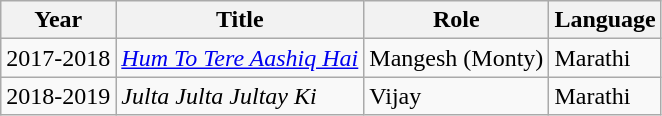<table class="wikitable sortable">
<tr>
<th>Year</th>
<th>Title</th>
<th>Role</th>
<th>Language</th>
</tr>
<tr>
<td>2017-2018</td>
<td><em><a href='#'>Hum To Tere Aashiq Hai</a></em></td>
<td>Mangesh (Monty)</td>
<td>Marathi</td>
</tr>
<tr>
<td>2018-2019</td>
<td><em>Julta Julta Jultay Ki</em></td>
<td>Vijay</td>
<td>Marathi</td>
</tr>
</table>
